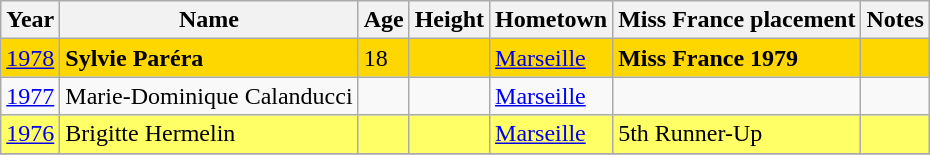<table class="wikitable sortable">
<tr>
<th>Year</th>
<th>Name</th>
<th>Age</th>
<th>Height</th>
<th>Hometown</th>
<th>Miss France placement</th>
<th>Notes</th>
</tr>
<tr bgcolor=gold>
<td><a href='#'>1978</a></td>
<td><strong>Sylvie Paréra</strong></td>
<td>18</td>
<td></td>
<td><a href='#'>Marseille</a></td>
<td><strong>Miss France 1979</strong></td>
<td></td>
</tr>
<tr>
<td><a href='#'>1977</a></td>
<td>Marie-Dominique Calanducci</td>
<td></td>
<td></td>
<td><a href='#'>Marseille</a></td>
<td></td>
<td></td>
</tr>
<tr bgcolor=#FFFF66>
<td><a href='#'>1976</a></td>
<td>Brigitte Hermelin</td>
<td></td>
<td></td>
<td><a href='#'>Marseille</a></td>
<td>5th Runner-Up</td>
<td></td>
</tr>
<tr>
</tr>
</table>
